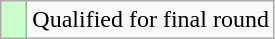<table class="wikitable">
<tr>
<td style="width:10px; background:#cfc"></td>
<td>Qualified for final round</td>
</tr>
</table>
